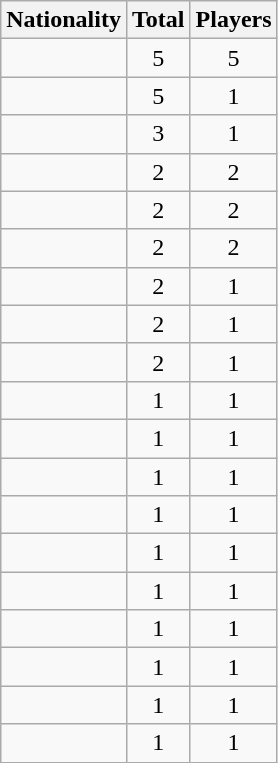<table class="wikitable sortable">
<tr>
<th>Nationality</th>
<th>Total</th>
<th>Players</th>
</tr>
<tr>
<td></td>
<td align="center">5</td>
<td align="center">5</td>
</tr>
<tr>
<td></td>
<td align="center">5</td>
<td align="center">1</td>
</tr>
<tr>
<td></td>
<td align="center">3</td>
<td align="center">1</td>
</tr>
<tr>
<td></td>
<td align="center">2</td>
<td align="center">2</td>
</tr>
<tr>
<td></td>
<td align="center">2</td>
<td align="center">2</td>
</tr>
<tr>
<td></td>
<td align="center">2</td>
<td align="center">2</td>
</tr>
<tr>
<td></td>
<td align="center">2</td>
<td align="center">1</td>
</tr>
<tr>
<td></td>
<td align="center">2</td>
<td align="center">1</td>
</tr>
<tr>
<td></td>
<td align="center">2</td>
<td align="center">1</td>
</tr>
<tr>
<td></td>
<td align="center">1</td>
<td align="center">1</td>
</tr>
<tr>
<td></td>
<td align="center">1</td>
<td align="center">1</td>
</tr>
<tr>
<td></td>
<td align="center">1</td>
<td align="center">1</td>
</tr>
<tr>
<td></td>
<td align="center">1</td>
<td align="center">1</td>
</tr>
<tr>
<td></td>
<td align="center">1</td>
<td align="center">1</td>
</tr>
<tr>
<td></td>
<td align="center">1</td>
<td align="center">1</td>
</tr>
<tr>
<td></td>
<td align="center">1</td>
<td align="center">1</td>
</tr>
<tr>
<td></td>
<td align="center">1</td>
<td align="center">1</td>
</tr>
<tr>
<td></td>
<td align="center">1</td>
<td align="center">1</td>
</tr>
<tr>
<td></td>
<td align="center">1</td>
<td align="center">1</td>
</tr>
</table>
